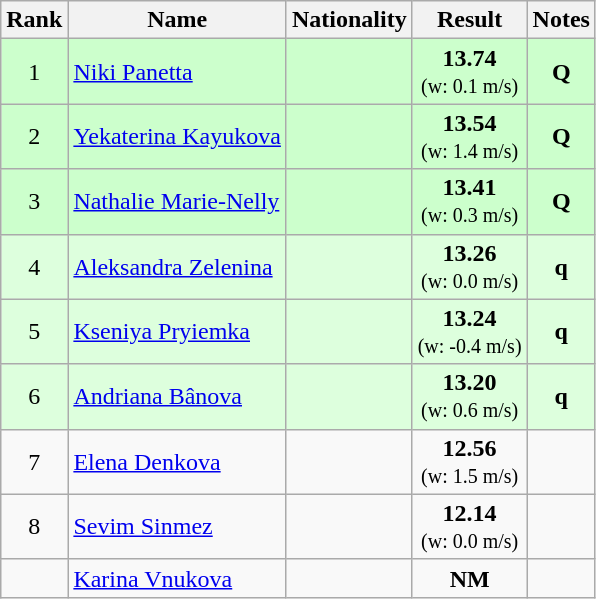<table class="wikitable sortable" style="text-align:center">
<tr>
<th>Rank</th>
<th>Name</th>
<th>Nationality</th>
<th>Result</th>
<th>Notes</th>
</tr>
<tr bgcolor=ccffcc>
<td>1</td>
<td align=left><a href='#'>Niki Panetta</a></td>
<td align=left></td>
<td><strong>13.74</strong><br><small>(w: 0.1 m/s)</small></td>
<td><strong>Q</strong></td>
</tr>
<tr bgcolor=ccffcc>
<td>2</td>
<td align=left><a href='#'>Yekaterina Kayukova</a></td>
<td align=left></td>
<td><strong>13.54</strong><br><small>(w: 1.4 m/s)</small></td>
<td><strong>Q</strong></td>
</tr>
<tr bgcolor=ccffcc>
<td>3</td>
<td align=left><a href='#'>Nathalie Marie-Nelly</a></td>
<td align=left></td>
<td><strong>13.41</strong><br><small>(w: 0.3 m/s)</small></td>
<td><strong>Q</strong></td>
</tr>
<tr bgcolor=ddffdd>
<td>4</td>
<td align=left><a href='#'>Aleksandra Zelenina</a></td>
<td align=left></td>
<td><strong>13.26</strong><br><small>(w: 0.0 m/s)</small></td>
<td><strong>q</strong></td>
</tr>
<tr bgcolor=ddffdd>
<td>5</td>
<td align=left><a href='#'>Kseniya Pryiemka</a></td>
<td align=left></td>
<td><strong>13.24</strong><br><small>(w: -0.4 m/s)</small></td>
<td><strong>q</strong></td>
</tr>
<tr bgcolor=ddffdd>
<td>6</td>
<td align=left><a href='#'>Andriana Bânova</a></td>
<td align=left></td>
<td><strong>13.20</strong><br><small>(w: 0.6 m/s)</small></td>
<td><strong>q</strong></td>
</tr>
<tr>
<td>7</td>
<td align=left><a href='#'>Elena Denkova</a></td>
<td align=left></td>
<td><strong>12.56</strong><br><small>(w: 1.5 m/s)</small></td>
<td></td>
</tr>
<tr>
<td>8</td>
<td align=left><a href='#'>Sevim Sinmez</a></td>
<td align=left></td>
<td><strong>12.14</strong><br><small>(w: 0.0 m/s)</small></td>
<td></td>
</tr>
<tr>
<td></td>
<td align=left><a href='#'>Karina Vnukova</a></td>
<td align=left></td>
<td><strong>NM</strong></td>
<td></td>
</tr>
</table>
